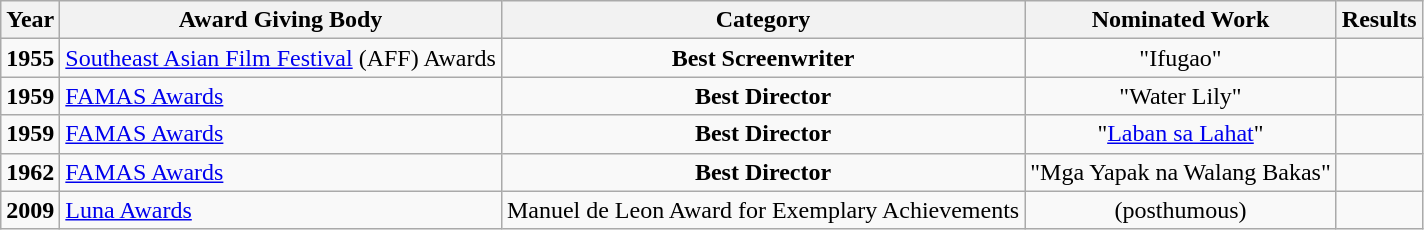<table class="wikitable">
<tr>
<th>Year</th>
<th>Award Giving Body</th>
<th>Category</th>
<th>Nominated Work</th>
<th>Results</th>
</tr>
<tr>
<td><strong>1955</strong></td>
<td><a href='#'>Southeast Asian Film Festival</a> (AFF) Awards</td>
<td align=center><strong>Best Screenwriter</strong></td>
<td align=center>"Ifugao"</td>
<td></td>
</tr>
<tr>
<td><strong>1959</strong></td>
<td><a href='#'>FAMAS Awards</a></td>
<td align=center><strong>Best Director</strong></td>
<td align=center>"Water Lily"</td>
<td></td>
</tr>
<tr>
<td><strong>1959</strong></td>
<td><a href='#'>FAMAS Awards</a></td>
<td align=center><strong>Best Director</strong></td>
<td align=center>"<a href='#'>Laban sa Lahat</a>"</td>
<td></td>
</tr>
<tr>
<td><strong>1962</strong></td>
<td><a href='#'>FAMAS Awards</a></td>
<td align=center><strong>Best Director</strong></td>
<td align=center>"Mga Yapak na Walang Bakas"</td>
<td></td>
</tr>
<tr>
<td><strong>2009</strong></td>
<td><a href='#'>Luna Awards</a></td>
<td align=center>Manuel de Leon Award for Exemplary Achievements</td>
<td align=center>(posthumous)</td>
<td></td>
</tr>
</table>
